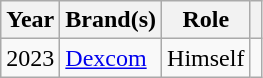<table class="wikitable">
<tr>
<th>Year</th>
<th>Brand(s)</th>
<th>Role</th>
<th></th>
</tr>
<tr>
<td>2023</td>
<td><a href='#'>Dexcom</a></td>
<td>Himself</td>
<td></td>
</tr>
</table>
